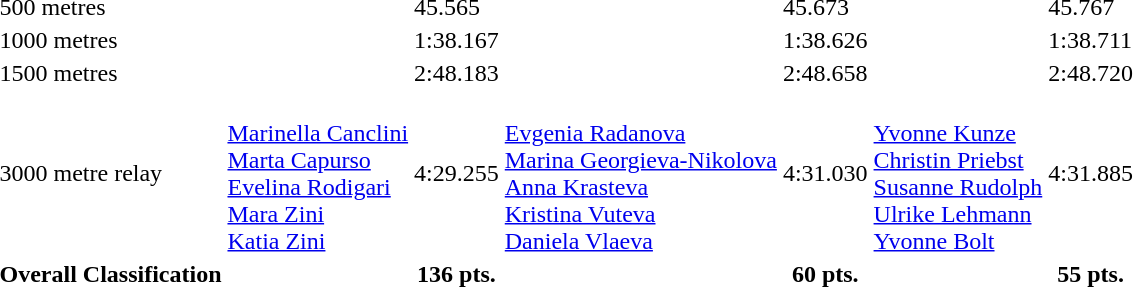<table>
<tr>
<td>500 metres</td>
<td></td>
<td>45.565</td>
<td></td>
<td>45.673</td>
<td></td>
<td>45.767</td>
</tr>
<tr>
<td>1000 metres</td>
<td></td>
<td>1:38.167</td>
<td></td>
<td>1:38.626</td>
<td></td>
<td>1:38.711</td>
</tr>
<tr>
<td>1500 metres</td>
<td></td>
<td>2:48.183</td>
<td></td>
<td>2:48.658</td>
<td></td>
<td>2:48.720</td>
</tr>
<tr>
<td>3000 metre relay</td>
<td valign=top><br><a href='#'>Marinella Canclini</a><br><a href='#'>Marta Capurso</a><br><a href='#'>Evelina Rodigari</a><br><a href='#'>Mara Zini</a><br><a href='#'>Katia Zini</a></td>
<td>4:29.255</td>
<td valign=top><br><a href='#'>Evgenia Radanova</a><br><a href='#'>Marina Georgieva-Nikolova</a><br><a href='#'>Anna Krasteva</a><br><a href='#'>Kristina Vuteva</a><br><a href='#'>Daniela Vlaeva</a></td>
<td>4:31.030</td>
<td valign=top><br><a href='#'>Yvonne Kunze</a><br><a href='#'>Christin Priebst</a><br><a href='#'>Susanne Rudolph</a><br><a href='#'>Ulrike Lehmann</a><br><a href='#'>Yvonne Bolt</a></td>
<td>4:31.885</td>
</tr>
<tr>
<th>Overall Classification</th>
<th></th>
<th>136 pts.</th>
<th></th>
<th>60 pts.</th>
<th></th>
<th>55 pts.</th>
</tr>
</table>
